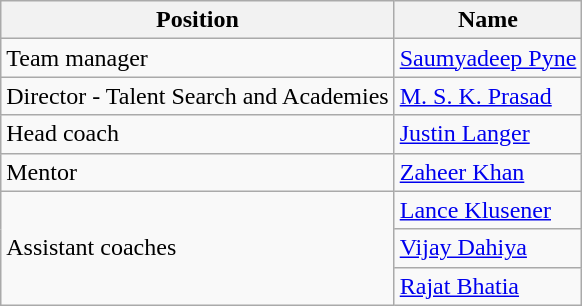<table class="wikitable">
<tr>
<th>Position</th>
<th>Name</th>
</tr>
<tr>
<td>Team manager</td>
<td><a href='#'>Saumyadeep Pyne</a></td>
</tr>
<tr>
<td>Director - Talent Search and Academies</td>
<td><a href='#'>M. S. K. Prasad</a></td>
</tr>
<tr>
<td>Head coach</td>
<td><a href='#'>Justin Langer</a></td>
</tr>
<tr>
<td>Mentor</td>
<td><a href='#'>Zaheer Khan</a></td>
</tr>
<tr>
<td rowspan=3>Assistant coaches</td>
<td><a href='#'>Lance Klusener</a></td>
</tr>
<tr>
<td><a href='#'>Vijay Dahiya</a></td>
</tr>
<tr>
<td><a href='#'>Rajat Bhatia</a></td>
</tr>
</table>
